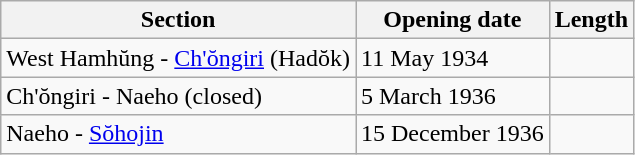<table class="wikitable">
<tr>
<th>Section</th>
<th>Opening date</th>
<th>Length</th>
</tr>
<tr>
<td>West Hamhŭng - <a href='#'>Ch'ŏngiri</a> (Hadŏk)</td>
<td>11 May 1934</td>
<td></td>
</tr>
<tr>
<td>Ch'ŏngiri - Naeho (closed)</td>
<td>5 March 1936</td>
<td></td>
</tr>
<tr>
<td>Naeho - <a href='#'>Sŏhojin</a></td>
<td>15 December 1936</td>
<td></td>
</tr>
</table>
